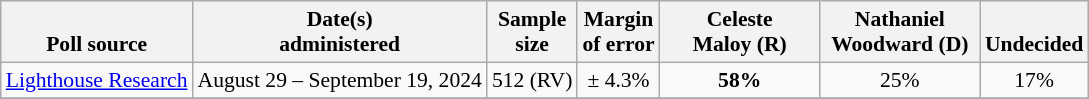<table class="wikitable" style="font-size:90%;text-align:center;">
<tr valign=bottom>
<th>Poll source</th>
<th>Date(s)<br>administered</th>
<th>Sample<br>size</th>
<th>Margin<br>of error</th>
<th style="width:100px;">Celeste<br>Maloy (R)</th>
<th style="width:100px;">Nathaniel<br>Woodward (D)</th>
<th>Undecided</th>
</tr>
<tr>
<td style="text-align:left;"><a href='#'>Lighthouse Research</a></td>
<td>August 29 – September 19, 2024</td>
<td>512 (RV)</td>
<td>± 4.3%</td>
<td><strong>58%</strong></td>
<td>25%</td>
<td>17%</td>
</tr>
<tr>
</tr>
</table>
